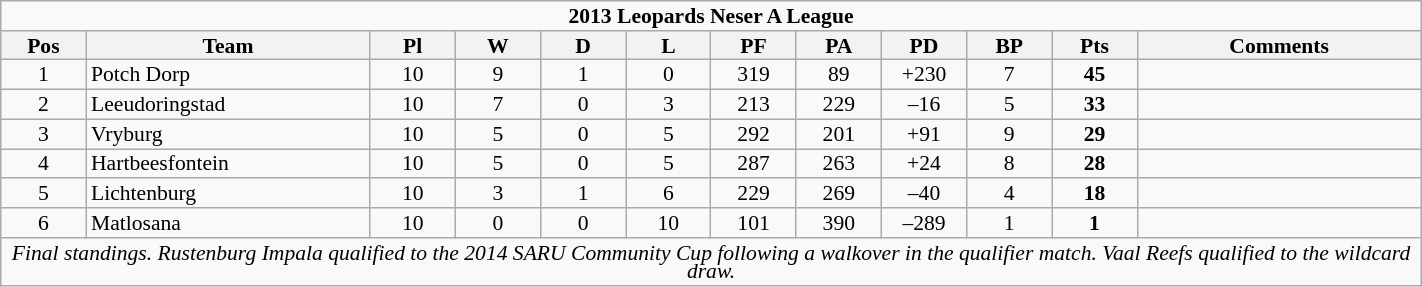<table class="wikitable"  style="text-align:center; line-height:90%; font-size:90%; width:75%;">
<tr>
<td colspan=12><strong>2013 Leopards Neser A League</strong></td>
</tr>
<tr>
<th style="width:6%;">Pos</th>
<th style="width:20%;">Team</th>
<th style="width:6%;">Pl</th>
<th style="width:6%;">W</th>
<th style="width:6%;">D</th>
<th style="width:6%;">L</th>
<th style="width:6%;">PF</th>
<th style="width:6%;">PA</th>
<th style="width:6%;">PD</th>
<th style="width:6%;">BP</th>
<th style="width:6%;">Pts</th>
<th style="width:20%;">Comments<br></th>
</tr>
<tr>
<td>1</td>
<td style="text-align:left;">Potch Dorp</td>
<td>10</td>
<td>9</td>
<td>1</td>
<td>0</td>
<td>319</td>
<td>89</td>
<td>+230</td>
<td>7</td>
<td><strong>45</strong></td>
<td></td>
</tr>
<tr>
<td>2</td>
<td style="text-align:left;">Leeudoringstad</td>
<td>10</td>
<td>7</td>
<td>0</td>
<td>3</td>
<td>213</td>
<td>229</td>
<td>–16</td>
<td>5</td>
<td><strong>33</strong></td>
<td></td>
</tr>
<tr>
<td>3</td>
<td style="text-align:left;">Vryburg</td>
<td>10</td>
<td>5</td>
<td>0</td>
<td>5</td>
<td>292</td>
<td>201</td>
<td>+91</td>
<td>9</td>
<td><strong>29</strong></td>
<td></td>
</tr>
<tr>
<td>4</td>
<td style="text-align:left;">Hartbeesfontein</td>
<td>10</td>
<td>5</td>
<td>0</td>
<td>5</td>
<td>287</td>
<td>263</td>
<td>+24</td>
<td>8</td>
<td><strong>28</strong></td>
<td></td>
</tr>
<tr>
<td>5</td>
<td style="text-align:left;">Lichtenburg</td>
<td>10</td>
<td>3</td>
<td>1</td>
<td>6</td>
<td>229</td>
<td>269</td>
<td>–40</td>
<td>4</td>
<td><strong>18</strong></td>
<td></td>
</tr>
<tr>
<td>6</td>
<td style="text-align:left;">Matlosana</td>
<td>10</td>
<td>0</td>
<td>0</td>
<td>10</td>
<td>101</td>
<td>390</td>
<td>–289</td>
<td>1</td>
<td><strong>1</strong></td>
<td></td>
</tr>
<tr>
<td colspan=12><em>Final standings. Rustenburg Impala qualified to the 2014 SARU Community Cup following a walkover in the qualifier match. Vaal Reefs qualified to the wildcard draw.</em></td>
</tr>
</table>
